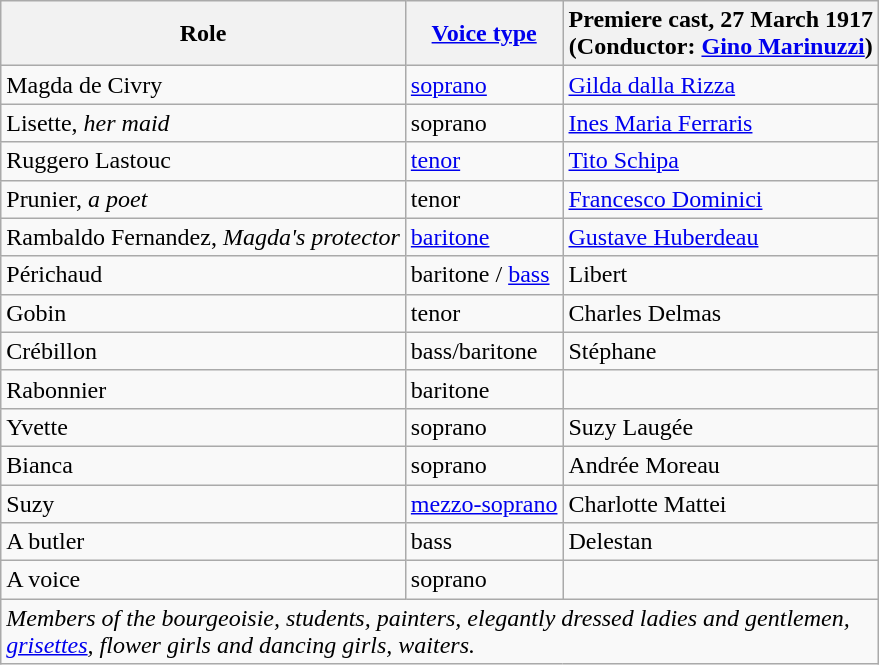<table class="wikitable">
<tr>
<th>Role</th>
<th><a href='#'>Voice type</a></th>
<th>Premiere cast, 27 March 1917<br>(Conductor: <a href='#'>Gino Marinuzzi</a>)</th>
</tr>
<tr>
<td>Magda de Civry</td>
<td><a href='#'>soprano</a></td>
<td><a href='#'>Gilda dalla Rizza</a></td>
</tr>
<tr>
<td>Lisette, <em>her maid</em></td>
<td>soprano</td>
<td><a href='#'>Ines Maria Ferraris</a></td>
</tr>
<tr>
<td>Ruggero Lastouc</td>
<td><a href='#'>tenor</a></td>
<td><a href='#'>Tito Schipa</a></td>
</tr>
<tr>
<td>Prunier, <em>a poet</em></td>
<td>tenor</td>
<td><a href='#'>Francesco Dominici</a></td>
</tr>
<tr>
<td>Rambaldo Fernandez, <em>Magda's protector</em></td>
<td><a href='#'>baritone</a></td>
<td><a href='#'>Gustave Huberdeau</a></td>
</tr>
<tr>
<td>Périchaud</td>
<td>baritone / <a href='#'>bass</a></td>
<td>Libert</td>
</tr>
<tr>
<td>Gobin</td>
<td>tenor</td>
<td>Charles Delmas</td>
</tr>
<tr>
<td>Crébillon</td>
<td>bass/baritone</td>
<td>Stéphane</td>
</tr>
<tr>
<td>Rabonnier</td>
<td>baritone</td>
<td></td>
</tr>
<tr>
<td>Yvette</td>
<td>soprano</td>
<td>Suzy Laugée</td>
</tr>
<tr>
<td>Bianca</td>
<td>soprano</td>
<td>Andrée Moreau</td>
</tr>
<tr>
<td>Suzy</td>
<td><a href='#'>mezzo-soprano</a></td>
<td>Charlotte Mattei</td>
</tr>
<tr>
<td>A butler</td>
<td>bass</td>
<td>Delestan</td>
</tr>
<tr>
<td>A voice</td>
<td>soprano</td>
<td></td>
</tr>
<tr>
<td colspan="3"><em>Members of the bourgeoisie, students, painters, elegantly dressed ladies and gentlemen,<br> <a href='#'>grisettes</a>, flower girls and dancing girls, waiters.</em></td>
</tr>
</table>
